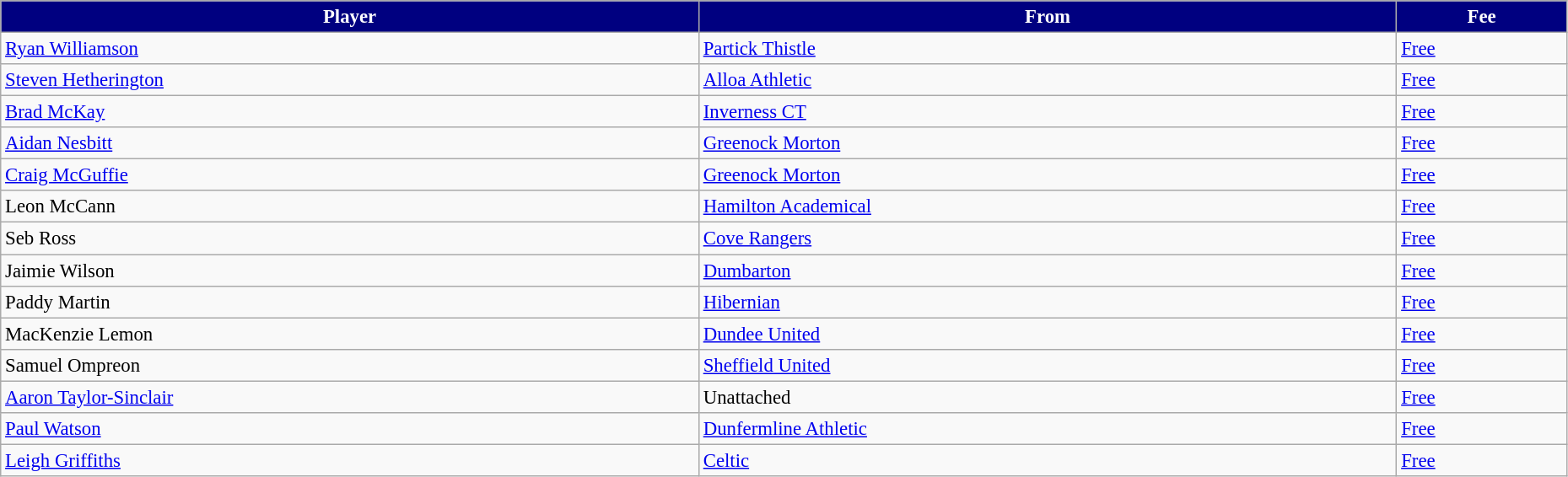<table class="wikitable" style="text-align:left; font-size:95%;width:98%;">
<tr>
<th style="background:navy; color:white;">Player</th>
<th style="background:navy; color:white;">From</th>
<th style="background:navy; color:white;">Fee</th>
</tr>
<tr>
<td> <a href='#'>Ryan Williamson</a></td>
<td> <a href='#'>Partick Thistle</a></td>
<td><a href='#'>Free</a></td>
</tr>
<tr>
<td> <a href='#'>Steven Hetherington</a></td>
<td> <a href='#'>Alloa Athletic</a></td>
<td><a href='#'>Free</a></td>
</tr>
<tr>
<td> <a href='#'>Brad McKay</a></td>
<td> <a href='#'>Inverness CT</a></td>
<td><a href='#'>Free</a></td>
</tr>
<tr>
<td> <a href='#'>Aidan Nesbitt</a></td>
<td> <a href='#'>Greenock Morton</a></td>
<td><a href='#'>Free</a></td>
</tr>
<tr>
<td> <a href='#'>Craig McGuffie</a></td>
<td> <a href='#'>Greenock Morton</a></td>
<td><a href='#'>Free</a></td>
</tr>
<tr>
<td> Leon McCann</td>
<td> <a href='#'>Hamilton Academical</a></td>
<td><a href='#'>Free</a></td>
</tr>
<tr>
<td> Seb Ross</td>
<td> <a href='#'>Cove Rangers</a></td>
<td><a href='#'>Free</a></td>
</tr>
<tr>
<td> Jaimie Wilson</td>
<td> <a href='#'>Dumbarton</a></td>
<td><a href='#'>Free</a></td>
</tr>
<tr>
<td> Paddy Martin</td>
<td> <a href='#'>Hibernian</a></td>
<td><a href='#'>Free</a></td>
</tr>
<tr>
<td> MacKenzie Lemon</td>
<td> <a href='#'>Dundee United</a></td>
<td><a href='#'>Free</a></td>
</tr>
<tr>
<td> Samuel Ompreon</td>
<td> <a href='#'>Sheffield United</a></td>
<td><a href='#'>Free</a></td>
</tr>
<tr>
<td> <a href='#'>Aaron Taylor-Sinclair</a></td>
<td>Unattached</td>
<td><a href='#'>Free</a></td>
</tr>
<tr>
<td> <a href='#'>Paul Watson</a></td>
<td> <a href='#'>Dunfermline Athletic</a></td>
<td><a href='#'>Free</a></td>
</tr>
<tr>
<td> <a href='#'>Leigh Griffiths</a></td>
<td> <a href='#'>Celtic</a></td>
<td><a href='#'>Free</a></td>
</tr>
</table>
